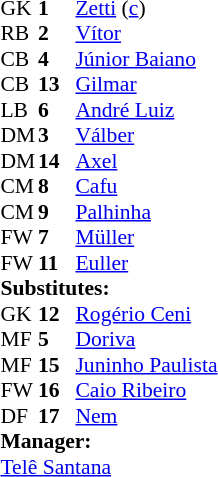<table style="font-size:90%; margin:0.2em auto;" cellspacing="0" cellpadding="0">
<tr>
<th width="25"></th>
<th width="25"></th>
</tr>
<tr>
<td>GK</td>
<td><strong>1</strong></td>
<td> <a href='#'>Zetti</a> (<a href='#'>c</a>)</td>
</tr>
<tr>
<td>RB</td>
<td><strong>2</strong></td>
<td> <a href='#'>Vítor</a></td>
<td></td>
<td></td>
</tr>
<tr>
<td>CB</td>
<td><strong>4</strong></td>
<td> <a href='#'>Júnior Baiano</a></td>
</tr>
<tr>
<td>CB</td>
<td><strong>13</strong></td>
<td> <a href='#'>Gilmar</a></td>
</tr>
<tr>
<td>LB</td>
<td><strong>6</strong></td>
<td> <a href='#'>André Luiz</a></td>
</tr>
<tr>
<td>DM</td>
<td><strong>3</strong></td>
<td> <a href='#'>Válber</a></td>
</tr>
<tr>
<td>DM</td>
<td><strong>14</strong></td>
<td> <a href='#'>Axel</a></td>
</tr>
<tr>
<td>CM</td>
<td><strong>8</strong></td>
<td> <a href='#'>Cafu</a></td>
</tr>
<tr>
<td>CM</td>
<td><strong>9</strong></td>
<td> <a href='#'>Palhinha</a></td>
</tr>
<tr>
<td>FW</td>
<td><strong>7</strong></td>
<td>  <a href='#'>Müller</a></td>
</tr>
<tr>
<td>FW</td>
<td><strong>11</strong></td>
<td> <a href='#'>Euller</a></td>
</tr>
<tr>
<td colspan=3><strong>Substitutes:</strong></td>
</tr>
<tr>
<td>GK</td>
<td><strong>12</strong></td>
<td> <a href='#'>Rogério Ceni</a></td>
</tr>
<tr>
<td>MF</td>
<td><strong>5</strong></td>
<td> <a href='#'>Doriva</a></td>
</tr>
<tr>
<td>MF</td>
<td><strong>15</strong></td>
<td> <a href='#'>Juninho Paulista</a></td>
<td></td>
<td></td>
</tr>
<tr>
<td>FW</td>
<td><strong>16</strong></td>
<td> <a href='#'>Caio Ribeiro</a></td>
</tr>
<tr>
<td>DF</td>
<td><strong>17</strong></td>
<td> <a href='#'>Nem</a></td>
</tr>
<tr>
<td colspan=3><strong>Manager:</strong></td>
</tr>
<tr>
<td colspan=4> <a href='#'>Telê Santana</a></td>
</tr>
</table>
